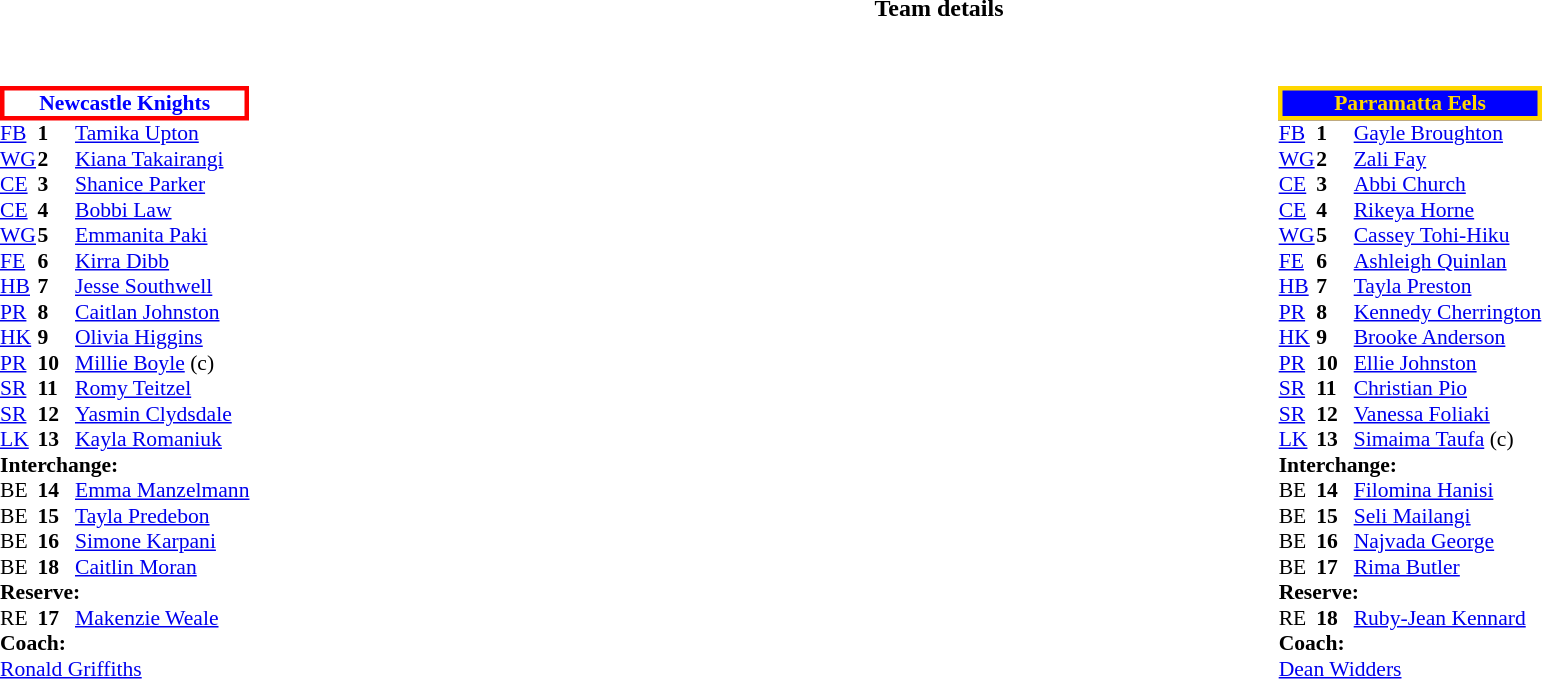<table border="0" width="100%" class="collapsible collapsed">
<tr>
<th>Team details</th>
</tr>
<tr>
<td><br><table width="100%">
<tr>
<td valign="top" width="50%"><br><table style="font-size: 90%" cellspacing="0" cellpadding="0">
<tr>
<th colspan=3 align="centre" style="border: 3px solid red; background: white; color: blue">Newcastle Knights</th>
</tr>
<tr>
<th width="25"></th>
<th width="25"></th>
</tr>
<tr>
<td><a href='#'>FB</a></td>
<td><strong>1</strong></td>
<td><a href='#'>Tamika Upton</a></td>
</tr>
<tr>
<td><a href='#'>WG</a></td>
<td><strong>2</strong></td>
<td><a href='#'>Kiana Takairangi</a></td>
</tr>
<tr>
<td><a href='#'>CE</a></td>
<td><strong>3</strong></td>
<td><a href='#'>Shanice Parker</a></td>
</tr>
<tr>
<td><a href='#'>CE</a></td>
<td><strong>4</strong></td>
<td><a href='#'>Bobbi Law</a></td>
</tr>
<tr>
<td><a href='#'>WG</a></td>
<td><strong>5</strong></td>
<td><a href='#'>Emmanita Paki</a></td>
</tr>
<tr>
<td><a href='#'>FE</a></td>
<td><strong>6</strong></td>
<td><a href='#'>Kirra Dibb</a></td>
</tr>
<tr>
<td><a href='#'>HB</a></td>
<td><strong>7</strong></td>
<td><a href='#'>Jesse Southwell</a></td>
</tr>
<tr>
<td><a href='#'>PR</a></td>
<td><strong>8</strong></td>
<td><a href='#'>Caitlan Johnston</a></td>
</tr>
<tr>
<td><a href='#'>HK</a></td>
<td><strong>9</strong></td>
<td><a href='#'>Olivia Higgins</a></td>
</tr>
<tr>
<td><a href='#'>PR</a></td>
<td><strong>10</strong></td>
<td><a href='#'>Millie Boyle</a> (c)</td>
</tr>
<tr>
<td><a href='#'>SR</a></td>
<td><strong>11</strong></td>
<td><a href='#'>Romy Teitzel</a></td>
</tr>
<tr>
<td><a href='#'>SR</a></td>
<td><strong>12</strong></td>
<td><a href='#'>Yasmin Clydsdale</a></td>
</tr>
<tr>
<td><a href='#'>LK</a></td>
<td><strong>13</strong></td>
<td><a href='#'>Kayla Romaniuk</a></td>
</tr>
<tr>
<td colspan=3><strong>Interchange:</strong></td>
</tr>
<tr>
<td>BE</td>
<td><strong>14</strong></td>
<td><a href='#'>Emma Manzelmann</a></td>
</tr>
<tr>
<td>BE</td>
<td><strong>15</strong></td>
<td><a href='#'>Tayla Predebon</a></td>
</tr>
<tr>
<td>BE</td>
<td><strong>16</strong></td>
<td><a href='#'>Simone Karpani</a></td>
</tr>
<tr>
<td>BE</td>
<td><strong>18</strong></td>
<td><a href='#'>Caitlin Moran</a></td>
</tr>
<tr>
<td colspan=3><strong>Reserve:</strong></td>
</tr>
<tr>
<td>RE</td>
<td><strong>17</strong></td>
<td><a href='#'>Makenzie Weale</a></td>
</tr>
<tr>
<td colspan=3><strong>Coach:</strong></td>
</tr>
<tr>
<td colspan="3"><a href='#'>Ronald Griffiths</a></td>
</tr>
</table>
</td>
<td valign="top" width="50%"><br><table style="font-size: 90%" cellspacing="0" cellpadding="0" align="center">
<tr>
<th colspan=3 align="centre" style="border: 3px solid gold; background: blue; color: gold">Parramatta Eels</th>
</tr>
<tr>
<th width="25"></th>
<th width="25"></th>
</tr>
<tr>
<td><a href='#'>FB</a></td>
<td><strong>1</strong></td>
<td><a href='#'>Gayle Broughton</a></td>
</tr>
<tr>
<td><a href='#'>WG</a></td>
<td><strong>2</strong></td>
<td><a href='#'>Zali Fay</a></td>
</tr>
<tr>
<td><a href='#'>CE</a></td>
<td><strong>3</strong></td>
<td><a href='#'>Abbi Church</a></td>
</tr>
<tr>
<td><a href='#'>CE</a></td>
<td><strong>4</strong></td>
<td><a href='#'>Rikeya Horne</a></td>
</tr>
<tr>
<td><a href='#'>WG</a></td>
<td><strong>5</strong></td>
<td><a href='#'>Cassey Tohi-Hiku</a></td>
</tr>
<tr>
<td><a href='#'>FE</a></td>
<td><strong>6</strong></td>
<td><a href='#'>Ashleigh Quinlan</a></td>
</tr>
<tr>
<td><a href='#'>HB</a></td>
<td><strong>7</strong></td>
<td><a href='#'>Tayla Preston</a></td>
</tr>
<tr>
<td><a href='#'>PR</a></td>
<td><strong>8</strong></td>
<td><a href='#'>Kennedy Cherrington</a></td>
</tr>
<tr>
<td><a href='#'>HK</a></td>
<td><strong>9</strong></td>
<td><a href='#'>Brooke Anderson</a></td>
</tr>
<tr>
<td><a href='#'>PR</a></td>
<td><strong>10</strong></td>
<td><a href='#'>Ellie Johnston</a></td>
</tr>
<tr>
<td><a href='#'>SR</a></td>
<td><strong>11</strong></td>
<td><a href='#'>Christian Pio</a></td>
</tr>
<tr>
<td><a href='#'>SR</a></td>
<td><strong>12</strong></td>
<td><a href='#'>Vanessa Foliaki</a></td>
</tr>
<tr>
<td><a href='#'>LK</a></td>
<td><strong>13</strong></td>
<td><a href='#'>Simaima Taufa</a> (c)</td>
</tr>
<tr>
<td colspan=3><strong>Interchange:</strong></td>
</tr>
<tr>
<td>BE</td>
<td><strong>14</strong></td>
<td><a href='#'>Filomina Hanisi</a></td>
</tr>
<tr>
<td>BE</td>
<td><strong>15</strong></td>
<td><a href='#'>Seli Mailangi</a></td>
</tr>
<tr>
<td>BE</td>
<td><strong>16</strong></td>
<td><a href='#'>Najvada George</a></td>
</tr>
<tr>
<td>BE</td>
<td><strong>17</strong></td>
<td><a href='#'>Rima Butler</a></td>
</tr>
<tr>
<td colspan=3><strong>Reserve:</strong></td>
</tr>
<tr>
<td>RE</td>
<td><strong>18</strong></td>
<td><a href='#'>Ruby-Jean Kennard</a></td>
</tr>
<tr>
<td colspan=3><strong>Coach:</strong></td>
</tr>
<tr>
<td colspan="3"><a href='#'>Dean Widders</a></td>
</tr>
</table>
</td>
</tr>
</table>
</td>
</tr>
</table>
